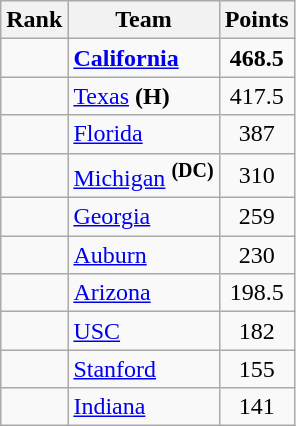<table class="wikitable sortable" style="text-align:center">
<tr>
<th>Rank</th>
<th>Team</th>
<th>Points</th>
</tr>
<tr>
<td></td>
<td align=left><strong><a href='#'>California</a></strong></td>
<td><strong>468.5</strong></td>
</tr>
<tr>
<td></td>
<td align=left><a href='#'>Texas</a>  <strong>(H)</strong></td>
<td>417.5</td>
</tr>
<tr>
<td></td>
<td align=left><a href='#'>Florida</a></td>
<td>387</td>
</tr>
<tr>
<td></td>
<td align=left><a href='#'>Michigan</a> <sup><strong>(DC)</strong></sup></td>
<td>310</td>
</tr>
<tr>
<td></td>
<td align=left><a href='#'>Georgia</a></td>
<td>259</td>
</tr>
<tr>
<td></td>
<td align=left><a href='#'>Auburn</a></td>
<td>230</td>
</tr>
<tr>
<td></td>
<td align=left><a href='#'>Arizona</a></td>
<td>198.5</td>
</tr>
<tr>
<td></td>
<td align=left><a href='#'>USC</a></td>
<td>182</td>
</tr>
<tr>
<td></td>
<td align=left><a href='#'>Stanford</a></td>
<td>155</td>
</tr>
<tr>
<td></td>
<td align=left><a href='#'>Indiana</a></td>
<td>141</td>
</tr>
</table>
